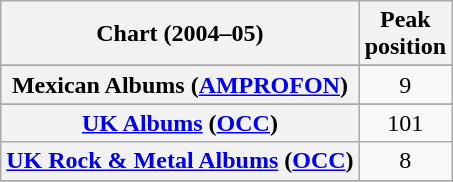<table class="wikitable sortable plainrowheaders" style="text-align:center;">
<tr>
<th>Chart (2004–05)</th>
<th>Peak<br>position</th>
</tr>
<tr>
</tr>
<tr>
</tr>
<tr>
</tr>
<tr>
</tr>
<tr>
</tr>
<tr>
</tr>
<tr>
</tr>
<tr>
</tr>
<tr>
</tr>
<tr>
<th scope="row">Mexican Albums (<a href='#'>AMPROFON</a>)</th>
<td>9</td>
</tr>
<tr>
</tr>
<tr>
</tr>
<tr>
</tr>
<tr>
</tr>
<tr>
<th scope="row"><a href='#'>UK Albums</a> (<a href='#'>OCC</a>)</th>
<td>101</td>
</tr>
<tr>
<th scope="row"><a href='#'>UK Rock & Metal Albums</a> (<a href='#'>OCC</a>)</th>
<td>8</td>
</tr>
<tr>
</tr>
</table>
